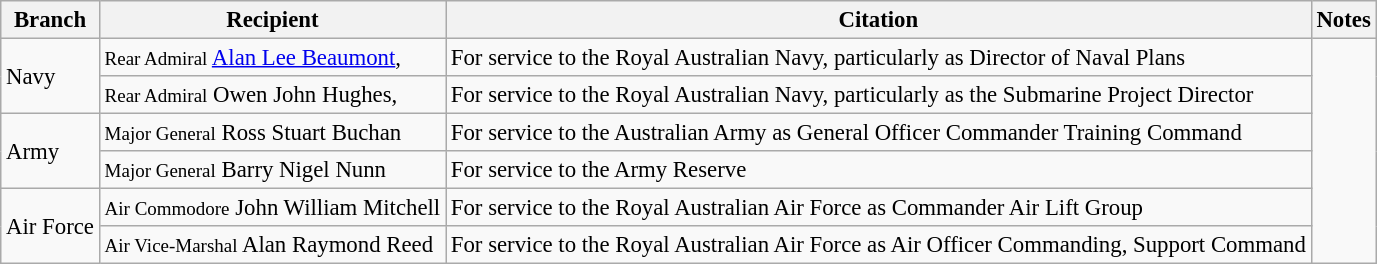<table class="wikitable" style="font-size:95%;">
<tr>
<th>Branch</th>
<th>Recipient</th>
<th>Citation</th>
<th>Notes</th>
</tr>
<tr>
<td rowspan="2">Navy</td>
<td><small>Rear Admiral</small> <a href='#'>Alan Lee Beaumont</a>, </td>
<td>For service to the Royal Australian Navy, particularly as Director of Naval Plans</td>
<td rowspan="6"></td>
</tr>
<tr>
<td><small>Rear Admiral</small> Owen John Hughes, </td>
<td>For service to the Royal Australian Navy, particularly as the Submarine Project Director</td>
</tr>
<tr>
<td rowspan="2">Army</td>
<td><small>Major General</small> Ross Stuart Buchan</td>
<td>For service to the Australian Army as General Officer Commander Training Command</td>
</tr>
<tr>
<td><small>Major General</small> Barry Nigel Nunn</td>
<td>For service to the Army Reserve</td>
</tr>
<tr>
<td rowspan="2">Air Force</td>
<td><small>Air Commodore</small> John William Mitchell</td>
<td>For service to the Royal Australian Air Force as Commander Air Lift Group</td>
</tr>
<tr>
<td><small>Air Vice-Marshal</small> Alan Raymond Reed</td>
<td>For service to the Royal Australian Air Force as Air Officer Commanding, Support Command</td>
</tr>
</table>
